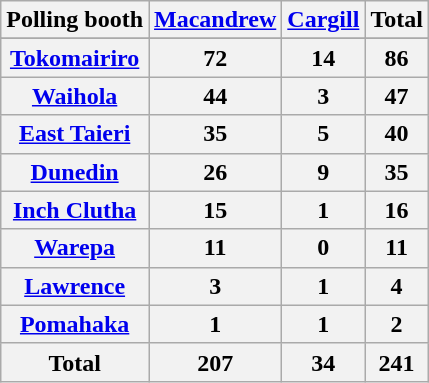<table class="wikitable">
<tr>
<th>Polling booth</th>
<th><a href='#'>Macandrew</a></th>
<th><a href='#'>Cargill</a></th>
<th>Total</th>
</tr>
<tr>
</tr>
<tr>
<th><a href='#'>Tokomairiro</a></th>
<th>72</th>
<th>14</th>
<th>86</th>
</tr>
<tr>
<th><a href='#'>Waihola</a></th>
<th>44</th>
<th>3</th>
<th>47</th>
</tr>
<tr>
<th><a href='#'>East Taieri</a></th>
<th>35</th>
<th>5</th>
<th>40</th>
</tr>
<tr>
<th><a href='#'>Dunedin</a></th>
<th>26</th>
<th>9</th>
<th>35</th>
</tr>
<tr>
<th><a href='#'>Inch Clutha</a></th>
<th>15</th>
<th>1</th>
<th>16</th>
</tr>
<tr>
<th><a href='#'>Warepa</a></th>
<th>11</th>
<th>0</th>
<th>11</th>
</tr>
<tr>
<th><a href='#'>Lawrence</a></th>
<th>3</th>
<th>1</th>
<th>4</th>
</tr>
<tr>
<th><a href='#'>Pomahaka</a></th>
<th>1</th>
<th>1</th>
<th>2</th>
</tr>
<tr>
<th>Total</th>
<th>207</th>
<th>34</th>
<th>241</th>
</tr>
</table>
